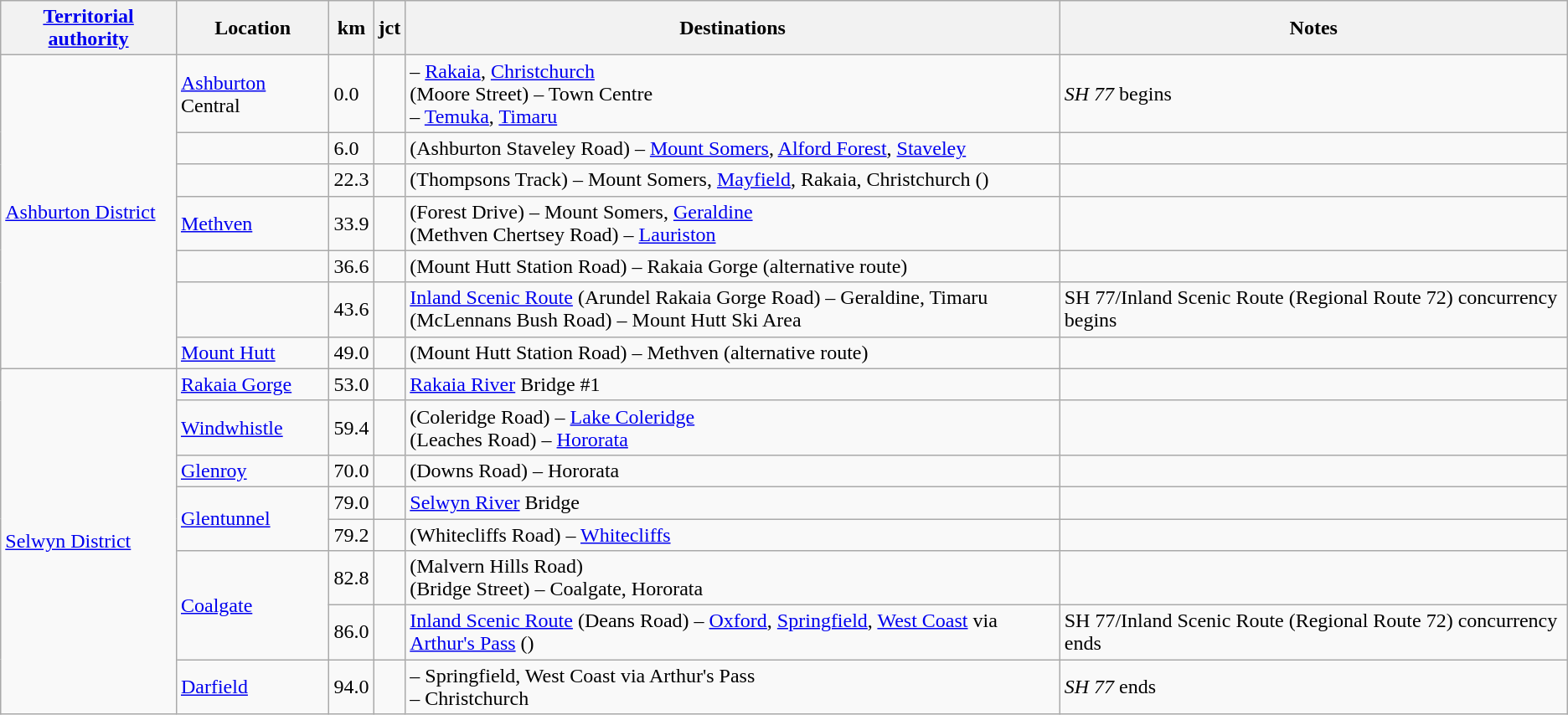<table class="wikitable">
<tr>
<th><a href='#'>Territorial authority</a></th>
<th>Location</th>
<th>km</th>
<th>jct</th>
<th>Destinations</th>
<th>Notes</th>
</tr>
<tr>
<td rowspan="8"><a href='#'>Ashburton District</a></td>
<td><a href='#'>Ashburton</a> Central</td>
<td>0.0</td>
<td></td>
<td> – <a href='#'>Rakaia</a>, <a href='#'>Christchurch</a> <br> (Moore Street) – Town Centre <br>  – <a href='#'>Temuka</a>, <a href='#'>Timaru</a></td>
<td><em>SH 77</em> begins</td>
</tr>
<tr>
<td></td>
<td>6.0</td>
<td></td>
<td>(Ashburton Staveley Road) – <a href='#'>Mount Somers</a>, <a href='#'>Alford Forest</a>, <a href='#'>Staveley</a></td>
<td></td>
</tr>
<tr>
<td></td>
<td>22.3</td>
<td></td>
<td>(Thompsons Track) – Mount Somers, <a href='#'>Mayfield</a>, Rakaia, Christchurch ()</td>
<td></td>
</tr>
<tr>
<td><a href='#'>Methven</a></td>
<td>33.9</td>
<td></td>
<td>(Forest Drive) – Mount Somers, <a href='#'>Geraldine</a> <br> (Methven Chertsey Road) – <a href='#'>Lauriston</a></td>
<td></td>
</tr>
<tr>
<td></td>
<td>36.6</td>
<td></td>
<td>(Mount Hutt Station Road) – Rakaia Gorge (alternative route)</td>
<td></td>
</tr>
<tr>
<td></td>
<td>43.6</td>
<td></td>
<td> <a href='#'>Inland Scenic Route</a> (Arundel Rakaia Gorge Road) – Geraldine, Timaru <br> (McLennans Bush Road) – Mount Hutt Ski Area</td>
<td>SH 77/Inland Scenic Route (Regional Route 72) concurrency begins</td>
</tr>
<tr>
<td><a href='#'>Mount Hutt</a></td>
<td>49.0</td>
<td></td>
<td>(Mount Hutt Station Road) – Methven (alternative route)</td>
<td></td>
</tr>
<tr>
<td rowspan="2"><a href='#'>Rakaia Gorge</a></td>
<td rowspan="2">53.0</td>
<td rowspan="2"></td>
<td rowspan="2"><a href='#'>Rakaia River</a> Bridge #1</td>
<td rowspan="2"></td>
</tr>
<tr>
<td rowspan="8"><a href='#'>Selwyn District</a></td>
</tr>
<tr>
<td><a href='#'>Windwhistle</a></td>
<td>59.4</td>
<td></td>
<td>(Coleridge Road) – <a href='#'>Lake Coleridge</a> <br> (Leaches Road) – <a href='#'>Hororata</a></td>
<td></td>
</tr>
<tr>
<td><a href='#'>Glenroy</a></td>
<td>70.0</td>
<td></td>
<td>(Downs Road) – Hororata</td>
<td></td>
</tr>
<tr>
<td rowspan=2><a href='#'>Glentunnel</a></td>
<td>79.0</td>
<td></td>
<td><a href='#'>Selwyn River</a> Bridge</td>
<td></td>
</tr>
<tr>
<td>79.2</td>
<td></td>
<td>(Whitecliffs Road) – <a href='#'>Whitecliffs</a></td>
<td></td>
</tr>
<tr>
<td rowspan=2><a href='#'>Coalgate</a></td>
<td>82.8</td>
<td></td>
<td>(Malvern Hills Road) <br> (Bridge Street) – Coalgate, Hororata</td>
<td></td>
</tr>
<tr>
<td>86.0</td>
<td></td>
<td> <a href='#'>Inland Scenic Route</a> (Deans Road) – <a href='#'>Oxford</a>, <a href='#'>Springfield</a>, <a href='#'>West Coast</a> via <a href='#'>Arthur's Pass</a> ()</td>
<td>SH 77/Inland Scenic Route (Regional Route 72) concurrency ends</td>
</tr>
<tr>
<td><a href='#'>Darfield</a></td>
<td>94.0</td>
<td></td>
<td> – Springfield, West Coast via Arthur's Pass <br>  – Christchurch</td>
<td><em>SH 77</em> ends</td>
</tr>
</table>
